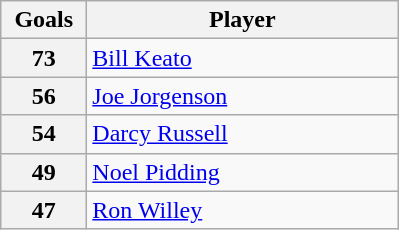<table class="wikitable" style="text-align:left;">
<tr>
<th width=50>Goals</th>
<th width=200>Player</th>
</tr>
<tr>
<th>73</th>
<td> <a href='#'>Bill Keato</a></td>
</tr>
<tr>
<th>56</th>
<td> <a href='#'>Joe Jorgenson</a></td>
</tr>
<tr>
<th>54</th>
<td> <a href='#'>Darcy Russell</a></td>
</tr>
<tr>
<th>49</th>
<td> <a href='#'>Noel Pidding</a></td>
</tr>
<tr>
<th>47</th>
<td> <a href='#'>Ron Willey</a></td>
</tr>
</table>
